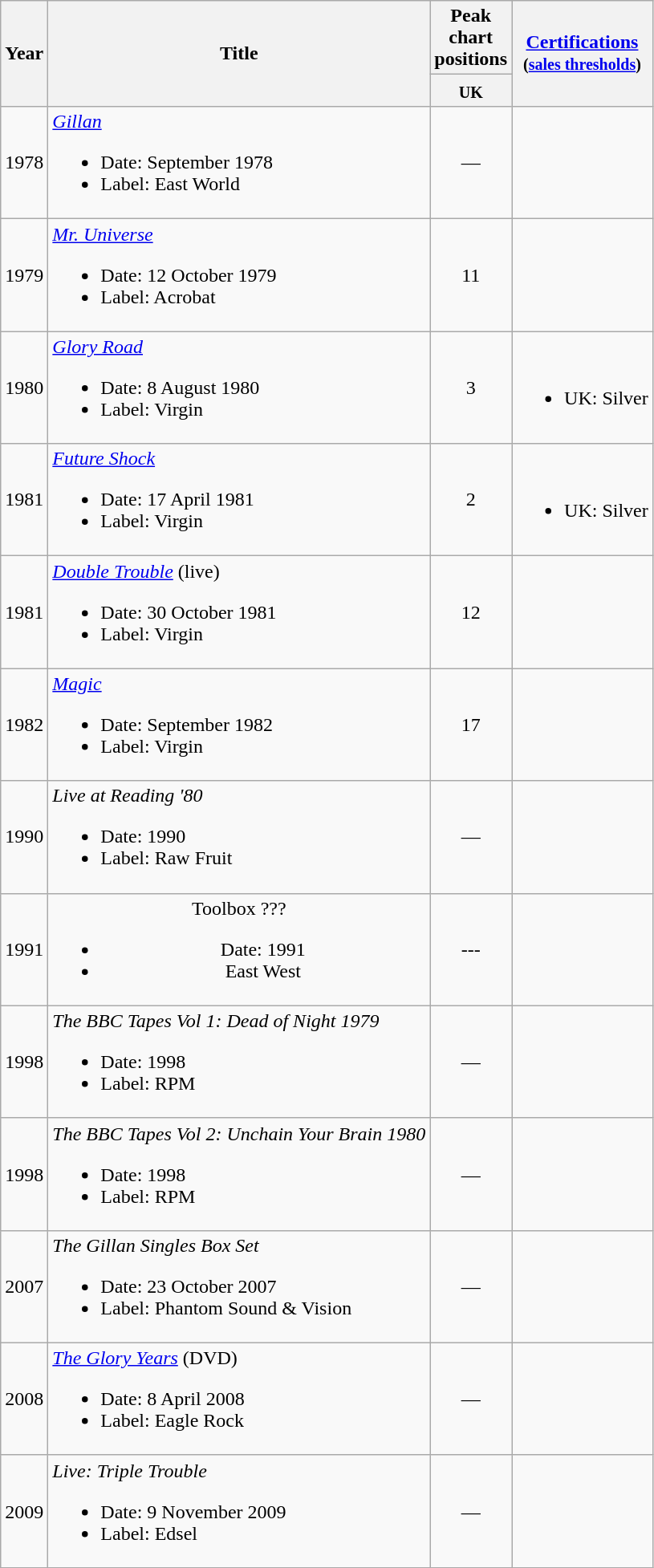<table class=wikitable style=text-align:center;>
<tr>
<th rowspan=2>Year</th>
<th rowspan=2>Title</th>
<th>Peak chart positions</th>
<th rowspan=2><a href='#'>Certifications</a><br><small>(<a href='#'>sales thresholds</a>)</small></th>
</tr>
<tr style="vertical-align:top;line-height:1.2">
<th width=25px><small>UK</small><br></th>
</tr>
<tr>
<td>1978</td>
<td align=left><em><a href='#'>Gillan</a></em><br><ul><li>Date: September 1978</li><li>Label: East World</li></ul></td>
<td>—</td>
<td></td>
</tr>
<tr>
<td>1979</td>
<td align=left><em><a href='#'>Mr. Universe</a></em><br><ul><li>Date: 12 October 1979</li><li>Label: Acrobat</li></ul></td>
<td>11</td>
<td></td>
</tr>
<tr>
<td>1980</td>
<td align=left><em><a href='#'>Glory Road</a></em><br><ul><li>Date: 8 August 1980</li><li>Label: Virgin</li></ul></td>
<td>3</td>
<td><br><ul><li>UK: Silver</li></ul></td>
</tr>
<tr>
<td>1981</td>
<td align=left><em><a href='#'>Future Shock</a></em><br><ul><li>Date: 17 April 1981</li><li>Label: Virgin</li></ul></td>
<td>2</td>
<td><br><ul><li>UK: Silver</li></ul></td>
</tr>
<tr>
<td>1981</td>
<td align=left><em><a href='#'>Double Trouble</a></em> (live)<br><ul><li>Date: 30 October 1981</li><li>Label: Virgin</li></ul></td>
<td>12</td>
<td></td>
</tr>
<tr>
<td>1982</td>
<td align=left><em><a href='#'>Magic</a></em><br><ul><li>Date: September 1982</li><li>Label: Virgin</li></ul></td>
<td>17</td>
<td></td>
</tr>
<tr>
<td>1990</td>
<td align=left><em>Live at Reading '80</em><br><ul><li>Date: 1990</li><li>Label: Raw Fruit</li></ul></td>
<td>—</td>
<td></td>
</tr>
<tr>
<td>1991</td>
<td>Toolbox ???<br><ul><li>Date: 1991</li><li>East West</li></ul></td>
<td>---</td>
<td></td>
</tr>
<tr>
<td>1998</td>
<td align=left><em>The BBC Tapes Vol 1: Dead of Night 1979</em><br><ul><li>Date: 1998</li><li>Label: RPM</li></ul></td>
<td>—</td>
<td></td>
</tr>
<tr>
<td>1998</td>
<td align=left><em>The BBC Tapes Vol 2: Unchain Your Brain 1980</em><br><ul><li>Date: 1998</li><li>Label: RPM</li></ul></td>
<td>—</td>
<td></td>
</tr>
<tr>
<td>2007</td>
<td align=left><em>The Gillan Singles Box Set</em><br><ul><li>Date: 23 October 2007</li><li>Label: Phantom Sound & Vision</li></ul></td>
<td>—</td>
<td></td>
</tr>
<tr>
<td>2008</td>
<td align=left><em><a href='#'>The Glory Years</a></em> (DVD)<br><ul><li>Date: 8 April 2008</li><li>Label: Eagle Rock</li></ul></td>
<td>—</td>
<td></td>
</tr>
<tr>
<td>2009</td>
<td align=left><em>Live: Triple Trouble</em><br><ul><li>Date: 9 November 2009</li><li>Label: Edsel</li></ul></td>
<td>—</td>
<td></td>
</tr>
</table>
